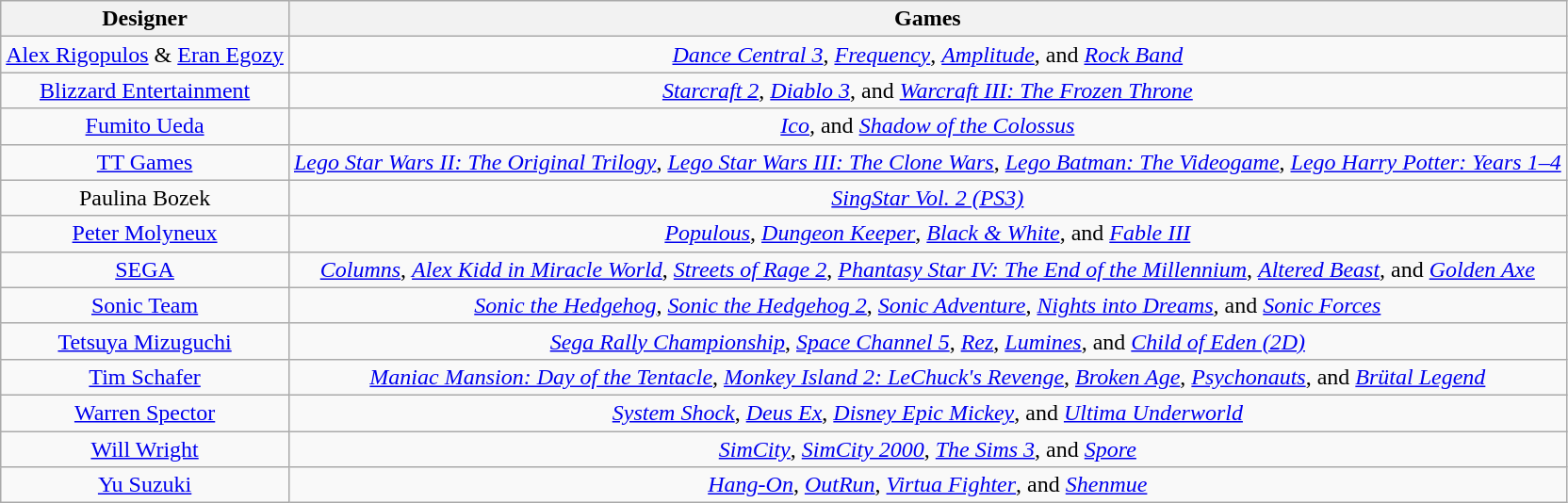<table class="wikitable" style="text-align: center;">
<tr>
<th>Designer</th>
<th>Games</th>
</tr>
<tr>
<td><a href='#'>Alex Rigopulos</a> & <a href='#'>Eran Egozy</a></td>
<td><em><a href='#'>Dance Central 3</a></em>, <em><a href='#'>Frequency</a></em>, <em><a href='#'>Amplitude</a></em>, and <em><a href='#'>Rock Band</a></em></td>
</tr>
<tr>
<td><a href='#'>Blizzard Entertainment</a></td>
<td><em><a href='#'>Starcraft 2</a></em>, <em><a href='#'>Diablo 3</a></em>, and <em><a href='#'>Warcraft III: The Frozen Throne</a></em></td>
</tr>
<tr>
<td><a href='#'>Fumito Ueda</a></td>
<td><em><a href='#'>Ico</a>,</em> and <em><a href='#'>Shadow of the Colossus</a></em></td>
</tr>
<tr>
<td><a href='#'>TT Games</a></td>
<td><em><a href='#'>Lego Star Wars II: The Original Trilogy</a></em>, <em><a href='#'>Lego Star Wars III: The Clone Wars</a></em>, <em><a href='#'>Lego Batman: The Videogame</a></em>, <em><a href='#'>Lego Harry Potter: Years 1–4</a></em></td>
</tr>
<tr>
<td>Paulina Bozek</td>
<td><em><a href='#'>SingStar Vol. 2 (PS3)</a></em></td>
</tr>
<tr>
<td><a href='#'>Peter Molyneux</a></td>
<td><em><a href='#'>Populous</a></em>, <em><a href='#'>Dungeon Keeper</a></em>, <em><a href='#'>Black & White</a></em>, and <em><a href='#'>Fable III</a></em></td>
</tr>
<tr>
<td><a href='#'>SEGA</a></td>
<td><em><a href='#'>Columns</a></em>, <em><a href='#'>Alex Kidd in Miracle World</a></em>, <em><a href='#'>Streets of Rage 2</a></em>, <em><a href='#'>Phantasy Star IV: The End of the Millennium</a></em>, <em><a href='#'>Altered Beast</a>,</em> and <em><a href='#'>Golden Axe</a></em></td>
</tr>
<tr>
<td><a href='#'>Sonic Team</a></td>
<td><em><a href='#'>Sonic the Hedgehog</a></em>, <em><a href='#'>Sonic the Hedgehog 2</a></em>, <em><a href='#'>Sonic Adventure</a></em>, <em><a href='#'>Nights into Dreams</a>,</em> and <em><a href='#'>Sonic Forces</a></em></td>
</tr>
<tr>
<td><a href='#'>Tetsuya Mizuguchi</a></td>
<td><em><a href='#'>Sega Rally Championship</a></em>, <em><a href='#'>Space Channel 5</a></em>, <em><a href='#'>Rez</a></em>, <em><a href='#'>Lumines</a></em>, and <em><a href='#'>Child of Eden (2D)</a></em></td>
</tr>
<tr>
<td><a href='#'>Tim Schafer</a></td>
<td><em><a href='#'>Maniac Mansion: Day of the Tentacle</a></em>, <em><a href='#'>Monkey Island 2: LeChuck's Revenge</a></em>, <em><a href='#'>Broken Age</a></em>, <em><a href='#'>Psychonauts</a></em>, and <em><a href='#'>Brütal Legend</a></em></td>
</tr>
<tr>
<td><a href='#'>Warren Spector</a></td>
<td><em><a href='#'>System Shock</a></em>, <em><a href='#'>Deus Ex</a></em>, <em><a href='#'>Disney Epic Mickey</a></em>, and <em><a href='#'>Ultima Underworld</a></em></td>
</tr>
<tr>
<td><a href='#'>Will Wright</a></td>
<td><em><a href='#'>SimCity</a></em>, <em><a href='#'>SimCity 2000</a></em>, <em><a href='#'>The Sims 3</a></em>, and <em><a href='#'>Spore</a></em></td>
</tr>
<tr>
<td><a href='#'>Yu Suzuki</a></td>
<td><em><a href='#'>Hang-On</a></em>, <em><a href='#'>OutRun</a></em>, <em><a href='#'>Virtua Fighter</a></em>, and <em><a href='#'>Shenmue</a></em></td>
</tr>
</table>
